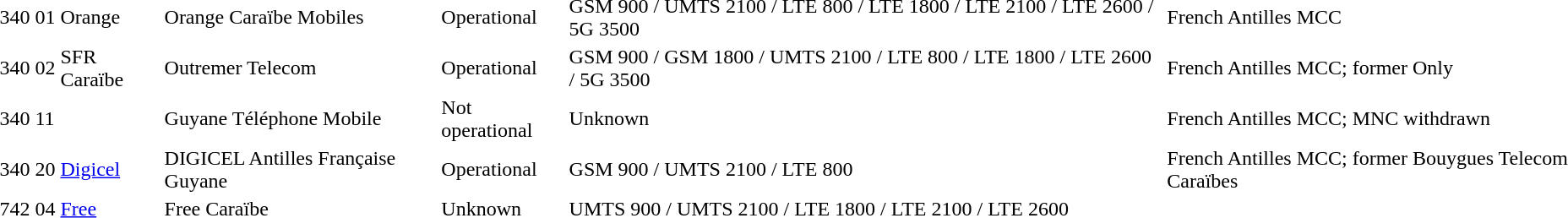<table>
<tr>
<td>340</td>
<td>01</td>
<td>Orange</td>
<td>Orange Caraïbe Mobiles</td>
<td>Operational</td>
<td>GSM 900 / UMTS 2100 / LTE 800 / LTE 1800 / LTE 2100 / LTE 2600 / 5G 3500</td>
<td>French Antilles MCC</td>
</tr>
<tr>
<td>340</td>
<td>02</td>
<td>SFR Caraïbe</td>
<td>Outremer Telecom</td>
<td>Operational</td>
<td>GSM 900 / GSM 1800 / UMTS 2100 / LTE 800 / LTE 1800 / LTE 2600 / 5G 3500</td>
<td>French Antilles MCC; former Only</td>
</tr>
<tr>
<td>340</td>
<td>11</td>
<td></td>
<td>Guyane Téléphone Mobile</td>
<td>Not operational</td>
<td>Unknown</td>
<td>French Antilles MCC; MNC withdrawn</td>
</tr>
<tr>
<td>340</td>
<td>20</td>
<td><a href='#'>Digicel</a></td>
<td>DIGICEL Antilles Française Guyane</td>
<td>Operational</td>
<td>GSM 900 / UMTS 2100 / LTE 800</td>
<td>French Antilles MCC; former Bouygues Telecom Caraïbes </td>
</tr>
<tr>
<td>742</td>
<td>04</td>
<td><a href='#'>Free</a></td>
<td>Free Caraïbe</td>
<td>Unknown</td>
<td>UMTS 900 / UMTS 2100 / LTE 1800 / LTE 2100 / LTE 2600</td>
<td></td>
</tr>
<tr>
</tr>
</table>
